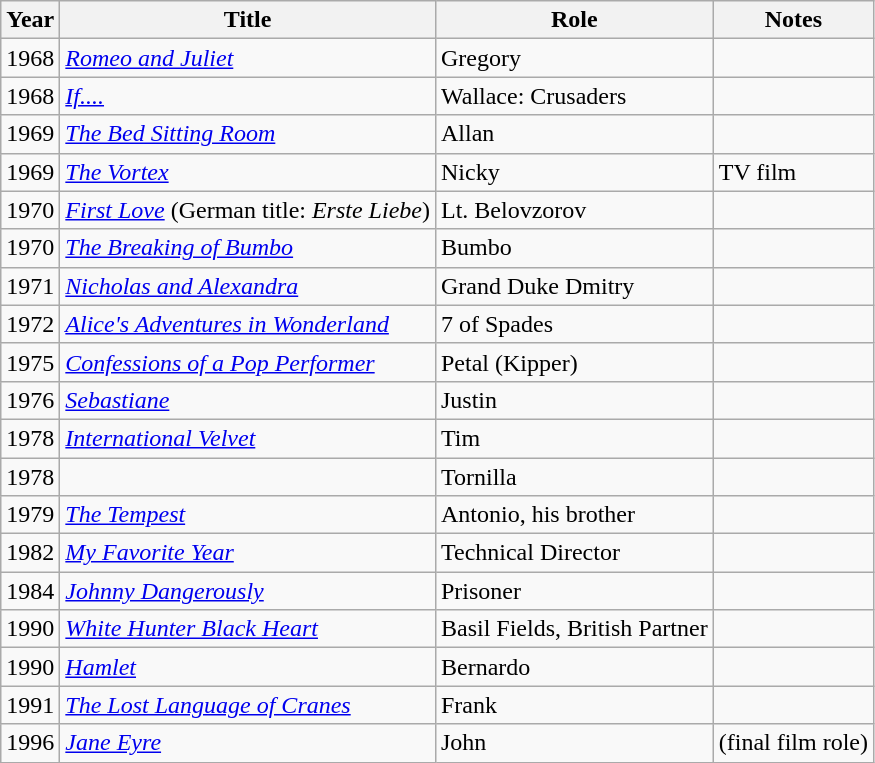<table class="wikitable">
<tr>
<th>Year</th>
<th>Title</th>
<th>Role</th>
<th>Notes</th>
</tr>
<tr>
<td>1968</td>
<td><em><a href='#'>Romeo and Juliet</a></em></td>
<td>Gregory</td>
<td></td>
</tr>
<tr>
<td>1968</td>
<td><em><a href='#'>If....</a></em></td>
<td>Wallace: Crusaders</td>
<td></td>
</tr>
<tr>
<td>1969</td>
<td><em><a href='#'>The Bed Sitting Room</a></em></td>
<td>Allan</td>
<td></td>
</tr>
<tr>
<td>1969</td>
<td><em><a href='#'>The Vortex</a></em></td>
<td>Nicky</td>
<td>TV film</td>
</tr>
<tr>
<td>1970</td>
<td><em><a href='#'>First Love</a></em> (German title: <em>Erste Liebe</em>)</td>
<td>Lt. Belovzorov</td>
<td></td>
</tr>
<tr>
<td>1970</td>
<td><em><a href='#'>The Breaking of Bumbo</a></em></td>
<td>Bumbo</td>
<td></td>
</tr>
<tr>
<td>1971</td>
<td><em><a href='#'>Nicholas and Alexandra</a></em></td>
<td>Grand Duke Dmitry</td>
<td></td>
</tr>
<tr>
<td>1972</td>
<td><em><a href='#'>Alice's Adventures in Wonderland</a></em></td>
<td>7 of Spades</td>
<td></td>
</tr>
<tr>
<td>1975</td>
<td><em><a href='#'>Confessions of a Pop Performer</a></em></td>
<td>Petal (Kipper)</td>
<td></td>
</tr>
<tr>
<td>1976</td>
<td><em><a href='#'>Sebastiane</a></em></td>
<td>Justin</td>
<td></td>
</tr>
<tr>
<td>1978</td>
<td><em><a href='#'>International Velvet</a></em></td>
<td>Tim</td>
<td></td>
</tr>
<tr>
<td>1978</td>
<td><em></em></td>
<td>Tornilla</td>
<td></td>
</tr>
<tr>
<td>1979</td>
<td><em><a href='#'>The Tempest</a></em></td>
<td>Antonio, his brother</td>
<td></td>
</tr>
<tr>
<td>1982</td>
<td><em><a href='#'>My Favorite Year</a></em></td>
<td>Technical Director</td>
<td></td>
</tr>
<tr>
<td>1984</td>
<td><em><a href='#'>Johnny Dangerously</a></em></td>
<td>Prisoner</td>
<td></td>
</tr>
<tr>
<td>1990</td>
<td><em><a href='#'>White Hunter Black Heart</a></em></td>
<td>Basil Fields, British Partner</td>
<td></td>
</tr>
<tr>
<td>1990</td>
<td><em><a href='#'>Hamlet</a></em></td>
<td>Bernardo</td>
<td></td>
</tr>
<tr>
<td>1991</td>
<td><em><a href='#'>The Lost Language of Cranes</a></em></td>
<td>Frank</td>
<td></td>
</tr>
<tr>
<td>1996</td>
<td><em><a href='#'>Jane Eyre</a></em></td>
<td>John</td>
<td>(final film role)</td>
</tr>
</table>
